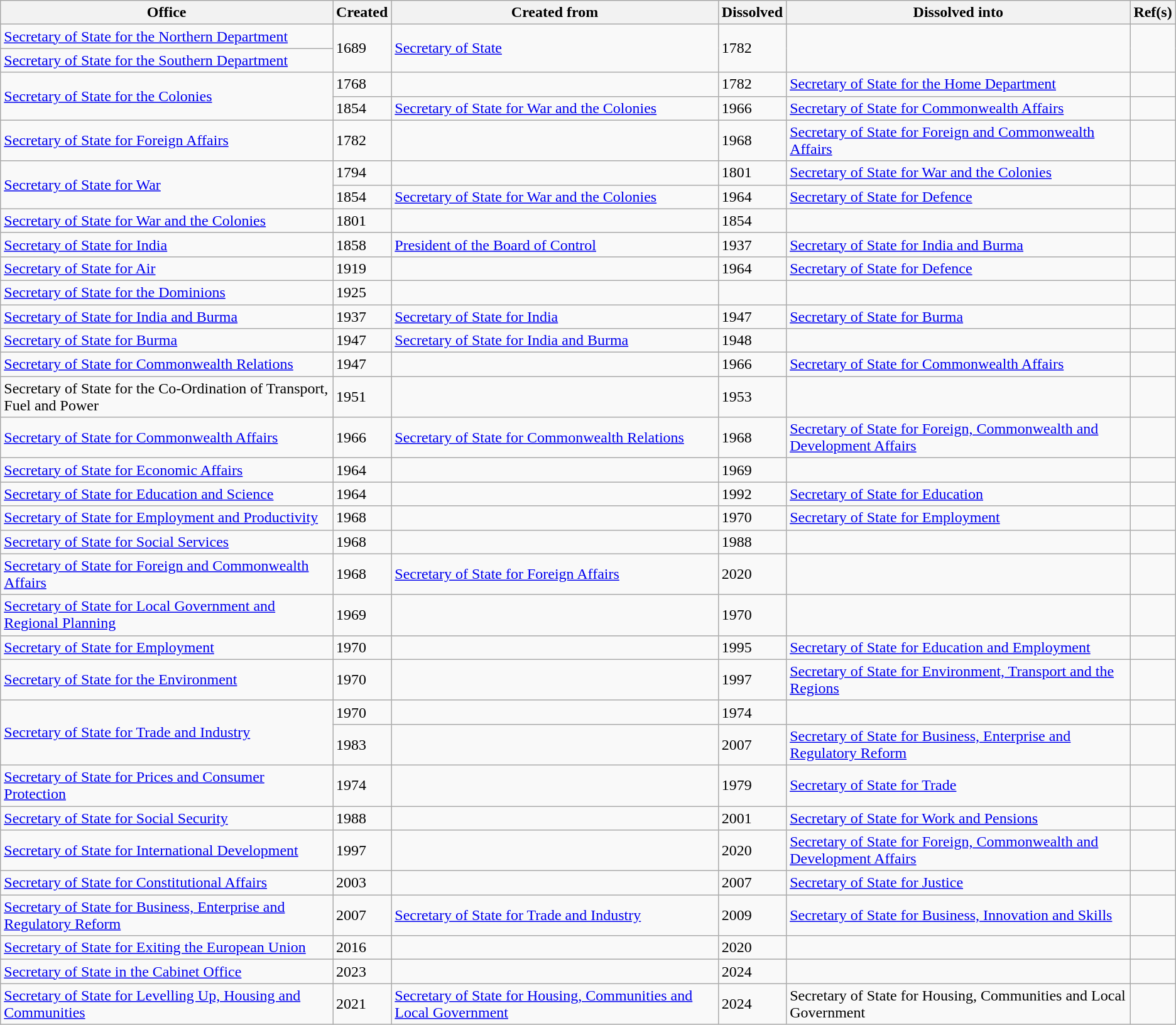<table class="sortable wikitable">
<tr>
<th>Office</th>
<th>Created</th>
<th>Created from</th>
<th>Dissolved</th>
<th>Dissolved into</th>
<th>Ref(s)</th>
</tr>
<tr>
<td><a href='#'>Secretary of State for the Northern Department</a></td>
<td rowspan="2">1689</td>
<td rowspan="2"><a href='#'>Secretary of State</a></td>
<td rowspan="2">1782</td>
<td rowspan="2"></td>
<td rowspan="2"></td>
</tr>
<tr>
<td><a href='#'>Secretary of State for the Southern Department</a></td>
</tr>
<tr>
<td rowspan="2"><a href='#'>Secretary of State for the Colonies</a></td>
<td>1768</td>
<td></td>
<td>1782</td>
<td><a href='#'>Secretary of State for the Home Department</a></td>
<td></td>
</tr>
<tr>
<td>1854</td>
<td><a href='#'>Secretary of State for War and the Colonies</a></td>
<td>1966</td>
<td><a href='#'>Secretary of State for Commonwealth Affairs</a></td>
<td></td>
</tr>
<tr>
<td><a href='#'>Secretary of State for Foreign Affairs</a></td>
<td>1782</td>
<td></td>
<td>1968</td>
<td><a href='#'>Secretary of State for Foreign and Commonwealth Affairs</a></td>
<td></td>
</tr>
<tr>
<td rowspan="2"><a href='#'>Secretary of State for War</a></td>
<td>1794</td>
<td></td>
<td>1801</td>
<td><a href='#'>Secretary of State for War and the Colonies</a></td>
<td></td>
</tr>
<tr>
<td>1854</td>
<td><a href='#'>Secretary of State for War and the Colonies</a></td>
<td>1964</td>
<td><a href='#'>Secretary of State for Defence</a></td>
<td></td>
</tr>
<tr>
<td><a href='#'>Secretary of State for War and the Colonies</a></td>
<td>1801</td>
<td></td>
<td>1854</td>
<td></td>
<td></td>
</tr>
<tr>
<td><a href='#'>Secretary of State for India</a></td>
<td>1858</td>
<td><a href='#'>President of the Board of Control</a></td>
<td>1937</td>
<td><a href='#'>Secretary of State for India and Burma</a></td>
<td></td>
</tr>
<tr>
<td><a href='#'>Secretary of State for Air</a></td>
<td>1919</td>
<td></td>
<td>1964</td>
<td><a href='#'>Secretary of State for Defence</a></td>
<td></td>
</tr>
<tr>
<td><a href='#'>Secretary of State for the Dominions</a></td>
<td>1925</td>
<td></td>
<td></td>
<td></td>
<td></td>
</tr>
<tr>
<td><a href='#'>Secretary of State for India and Burma</a></td>
<td>1937</td>
<td><a href='#'>Secretary of State for India</a></td>
<td>1947</td>
<td><a href='#'>Secretary of State for Burma</a></td>
<td></td>
</tr>
<tr>
<td><a href='#'>Secretary of State for Burma</a></td>
<td>1947</td>
<td><a href='#'>Secretary of State for India and Burma</a></td>
<td>1948</td>
<td></td>
<td></td>
</tr>
<tr>
<td><a href='#'>Secretary of State for Commonwealth Relations</a></td>
<td>1947</td>
<td></td>
<td>1966</td>
<td><a href='#'>Secretary of State for Commonwealth Affairs</a></td>
<td></td>
</tr>
<tr>
<td>Secretary of State for the Co-Ordination of Transport, Fuel and Power</td>
<td>1951</td>
<td></td>
<td>1953</td>
<td></td>
<td></td>
</tr>
<tr>
<td><a href='#'>Secretary of State for Commonwealth Affairs</a></td>
<td>1966</td>
<td><a href='#'>Secretary of State for Commonwealth Relations</a></td>
<td>1968</td>
<td><a href='#'>Secretary of State for Foreign, Commonwealth and Development Affairs</a></td>
<td></td>
</tr>
<tr>
<td><a href='#'>Secretary of State for Economic Affairs</a></td>
<td>1964</td>
<td></td>
<td>1969</td>
<td></td>
<td></td>
</tr>
<tr>
<td><a href='#'>Secretary of State for Education and Science</a></td>
<td>1964</td>
<td></td>
<td>1992</td>
<td><a href='#'>Secretary of State for Education</a></td>
<td></td>
</tr>
<tr>
<td><a href='#'>Secretary of State for Employment and Productivity</a></td>
<td>1968</td>
<td></td>
<td>1970</td>
<td><a href='#'>Secretary of State for Employment</a></td>
<td></td>
</tr>
<tr>
<td><a href='#'>Secretary of State for Social Services</a></td>
<td>1968</td>
<td></td>
<td>1988</td>
<td></td>
<td></td>
</tr>
<tr>
<td><a href='#'>Secretary of State for Foreign and Commonwealth Affairs</a></td>
<td>1968</td>
<td><a href='#'>Secretary of State for Foreign Affairs</a></td>
<td>2020</td>
<td></td>
<td></td>
</tr>
<tr>
<td><a href='#'>Secretary of State for Local Government and Regional Planning</a></td>
<td>1969</td>
<td></td>
<td>1970</td>
<td></td>
<td></td>
</tr>
<tr>
<td><a href='#'>Secretary of State for Employment</a></td>
<td>1970</td>
<td></td>
<td>1995</td>
<td><a href='#'>Secretary of State for Education and Employment</a></td>
<td></td>
</tr>
<tr>
<td><a href='#'>Secretary of State for the Environment</a></td>
<td>1970</td>
<td></td>
<td>1997</td>
<td><a href='#'>Secretary of State for Environment, Transport and the Regions</a></td>
<td></td>
</tr>
<tr>
<td rowspan="2"><a href='#'>Secretary of State for Trade and Industry</a></td>
<td>1970</td>
<td></td>
<td>1974</td>
<td></td>
<td></td>
</tr>
<tr>
<td>1983</td>
<td></td>
<td>2007</td>
<td><a href='#'>Secretary of State for Business, Enterprise and Regulatory Reform</a></td>
<td></td>
</tr>
<tr>
<td><a href='#'>Secretary of State for Prices and Consumer Protection</a></td>
<td>1974</td>
<td></td>
<td>1979</td>
<td><a href='#'>Secretary of State for Trade</a></td>
<td></td>
</tr>
<tr>
<td><a href='#'>Secretary of State for Social Security</a></td>
<td>1988</td>
<td></td>
<td>2001</td>
<td><a href='#'>Secretary of State for Work and Pensions</a></td>
<td></td>
</tr>
<tr>
<td><a href='#'>Secretary of State for International Development</a></td>
<td>1997</td>
<td></td>
<td>2020</td>
<td><a href='#'>Secretary of State for Foreign, Commonwealth and Development Affairs</a></td>
<td></td>
</tr>
<tr>
<td><a href='#'>Secretary of State for Constitutional Affairs</a></td>
<td>2003</td>
<td></td>
<td>2007</td>
<td><a href='#'>Secretary of State for Justice</a></td>
<td></td>
</tr>
<tr>
<td><a href='#'>Secretary of State for Business, Enterprise and Regulatory Reform</a></td>
<td>2007</td>
<td><a href='#'>Secretary of State for Trade and Industry</a></td>
<td>2009</td>
<td><a href='#'>Secretary of State for Business, Innovation and Skills</a></td>
<td></td>
</tr>
<tr>
<td><a href='#'>Secretary of State for Exiting the European Union</a></td>
<td>2016</td>
<td></td>
<td>2020</td>
<td></td>
<td></td>
</tr>
<tr>
<td><a href='#'>Secretary of State in the Cabinet Office</a></td>
<td>2023</td>
<td></td>
<td>2024</td>
<td></td>
<td></td>
</tr>
<tr>
<td><a href='#'>Secretary of State for Levelling Up, Housing and Communities</a></td>
<td>2021</td>
<td><a href='#'>Secretary of State for Housing, Communities and Local Government</a></td>
<td>2024</td>
<td>Secretary of State for Housing, Communities and Local Government</td>
<td></td>
</tr>
</table>
